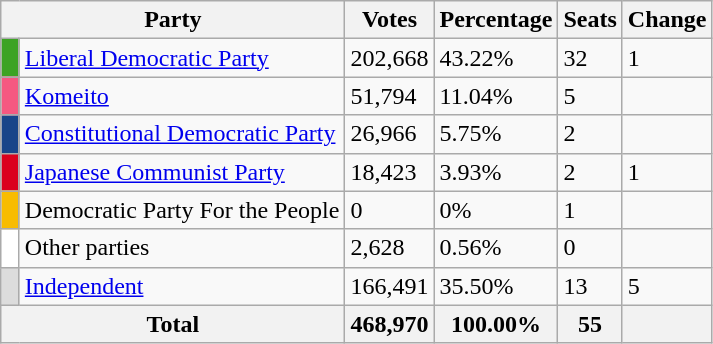<table class="wikitable">
<tr>
<th colspan="2">Party</th>
<th>Votes</th>
<th>Percentage</th>
<th>Seats</th>
<th>Change</th>
</tr>
<tr>
<td style="background:#3CA324;" width=5></td>
<td><a href='#'>Liberal Democratic Party</a></td>
<td>202,668</td>
<td>43.22%</td>
<td>32</td>
<td>1</td>
</tr>
<tr>
<td style="background:#F55881;" width=5></td>
<td><a href='#'>Komeito</a></td>
<td>51,794</td>
<td>11.04%</td>
<td>5</td>
<td></td>
</tr>
<tr>
<td style="background:#184589;" width=5></td>
<td><a href='#'>Constitutional Democratic Party</a></td>
<td>26,966</td>
<td>5.75%</td>
<td>2</td>
<td></td>
</tr>
<tr>
<td style="background:#DB001C;" width=5></td>
<td><a href='#'>Japanese Communist Party</a></td>
<td>18,423</td>
<td>3.93%</td>
<td>2</td>
<td>1</td>
</tr>
<tr>
<td style="background:#F8BC00;" width=5></td>
<td>Democratic Party For the People</td>
<td>0</td>
<td>0%</td>
<td>1</td>
<td></td>
</tr>
<tr>
<td style="background:#FFFFFF;" width=5></td>
<td>Other parties</td>
<td>2,628</td>
<td>0.56%</td>
<td>0</td>
<td></td>
</tr>
<tr>
<td style="background:#DCDCDC;" width=5></td>
<td><a href='#'>Independent</a></td>
<td>166,491</td>
<td>35.50%</td>
<td>13</td>
<td>5</td>
</tr>
<tr>
<th colspan="2">Total</th>
<th>468,970</th>
<th>100.00%</th>
<th>55</th>
<th></th>
</tr>
</table>
